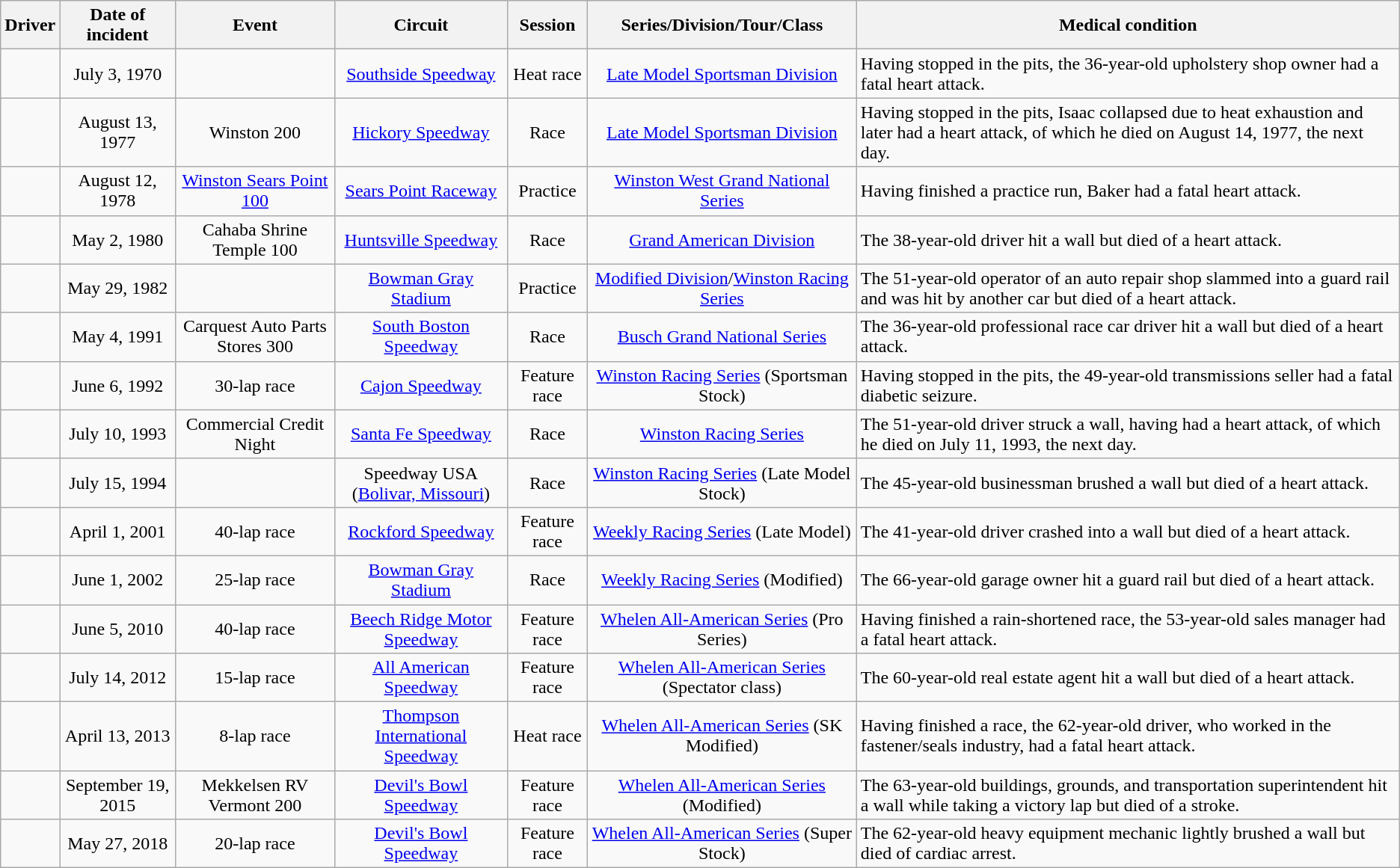<table class="wikitable sortable" style="text-align:center">
<tr>
<th>Driver</th>
<th>Date of incident</th>
<th>Event</th>
<th>Circuit</th>
<th>Session</th>
<th>Series/Division/Tour/Class</th>
<th>Medical condition</th>
</tr>
<tr>
<td align="left"></td>
<td>July 3, 1970</td>
<td></td>
<td><a href='#'>Southside Speedway</a></td>
<td>Heat race</td>
<td><a href='#'>Late Model Sportsman Division</a></td>
<td align="left">Having stopped in the pits, the 36-year-old upholstery shop owner had a fatal heart attack.</td>
</tr>
<tr>
<td align="left"></td>
<td>August 13, 1977</td>
<td>Winston 200</td>
<td><a href='#'>Hickory Speedway</a></td>
<td>Race</td>
<td><a href='#'>Late Model Sportsman Division</a></td>
<td align="left">Having stopped in the pits, Isaac collapsed due to heat exhaustion and later had a heart attack, of which he died on August 14, 1977, the next day.</td>
</tr>
<tr>
<td align="left"></td>
<td>August 12, 1978</td>
<td><a href='#'>Winston Sears Point 100</a></td>
<td><a href='#'>Sears Point Raceway</a></td>
<td>Practice</td>
<td><a href='#'>Winston West Grand National Series</a></td>
<td align="left">Having finished a practice run, Baker had a fatal heart attack.</td>
</tr>
<tr>
<td align="left"></td>
<td>May 2, 1980</td>
<td>Cahaba Shrine Temple 100</td>
<td><a href='#'>Huntsville Speedway</a></td>
<td>Race</td>
<td><a href='#'>Grand American Division</a></td>
<td align="left">The 38-year-old driver hit a wall but died of a heart attack.</td>
</tr>
<tr>
<td align="left"></td>
<td>May 29, 1982</td>
<td></td>
<td><a href='#'>Bowman Gray Stadium</a></td>
<td>Practice</td>
<td><a href='#'>Modified Division</a>/<a href='#'>Winston Racing Series</a></td>
<td align="left">The 51-year-old operator of an auto repair shop slammed into a guard rail and was hit by another car but died of a heart attack.</td>
</tr>
<tr>
<td align="left"></td>
<td>May 4, 1991</td>
<td>Carquest Auto Parts Stores 300</td>
<td><a href='#'>South Boston Speedway</a></td>
<td>Race</td>
<td><a href='#'>Busch Grand National Series</a></td>
<td align="left">The 36-year-old professional race car driver hit a wall but died of a heart attack.</td>
</tr>
<tr>
<td align="left"></td>
<td>June 6, 1992</td>
<td>30-lap race</td>
<td><a href='#'>Cajon Speedway</a></td>
<td>Feature race</td>
<td><a href='#'>Winston Racing Series</a> (Sportsman Stock)</td>
<td align="left">Having stopped in the pits, the 49-year-old transmissions seller had a fatal diabetic seizure.</td>
</tr>
<tr>
<td align="left"></td>
<td>July 10, 1993</td>
<td>Commercial Credit Night</td>
<td><a href='#'>Santa Fe Speedway</a></td>
<td>Race</td>
<td><a href='#'>Winston Racing Series</a></td>
<td align="left">The 51-year-old driver struck a wall, having had a heart attack, of which he died on July 11, 1993, the next day.</td>
</tr>
<tr>
<td align="left"></td>
<td>July 15, 1994</td>
<td></td>
<td>Speedway USA<br>(<a href='#'>Bolivar, Missouri</a>)</td>
<td>Race</td>
<td><a href='#'>Winston Racing Series</a> (Late Model Stock)</td>
<td align="left">The 45-year-old businessman brushed a wall but died of a heart attack.</td>
</tr>
<tr>
<td align="left"></td>
<td>April 1, 2001</td>
<td>40-lap race</td>
<td><a href='#'>Rockford Speedway</a></td>
<td>Feature race</td>
<td><a href='#'>Weekly Racing Series</a> (Late Model)</td>
<td align="left">The 41-year-old driver crashed into a wall but died of a heart attack.</td>
</tr>
<tr>
<td align="left"></td>
<td>June 1, 2002</td>
<td>25-lap race</td>
<td><a href='#'>Bowman Gray Stadium</a></td>
<td>Race</td>
<td><a href='#'>Weekly Racing Series</a> (Modified)</td>
<td align="left">The 66-year-old garage owner hit a guard rail but died of a heart attack.</td>
</tr>
<tr>
<td align="left"></td>
<td>June 5, 2010</td>
<td>40-lap race</td>
<td><a href='#'>Beech Ridge Motor Speedway</a></td>
<td>Feature race</td>
<td><a href='#'>Whelen All-American Series</a> (Pro Series)</td>
<td align="left">Having finished a rain-shortened race, the 53-year-old sales manager had a fatal heart attack.</td>
</tr>
<tr>
<td align="left"></td>
<td>July 14, 2012</td>
<td>15-lap race</td>
<td><a href='#'>All American Speedway</a></td>
<td>Feature race</td>
<td><a href='#'>Whelen All-American Series</a> (Spectator class)</td>
<td align="left">The 60-year-old real estate agent hit a wall but died of a heart attack.</td>
</tr>
<tr>
<td align="left"></td>
<td>April 13, 2013</td>
<td>8-lap race</td>
<td><a href='#'>Thompson International Speedway</a></td>
<td>Heat race</td>
<td><a href='#'>Whelen All-American Series</a> (SK Modified)</td>
<td align="left">Having finished a race, the 62-year-old driver, who worked in the fastener/seals industry, had a fatal heart attack.</td>
</tr>
<tr>
<td align="left"></td>
<td>September 19, 2015</td>
<td>Mekkelsen RV Vermont 200</td>
<td><a href='#'>Devil's Bowl Speedway</a></td>
<td>Feature race</td>
<td><a href='#'>Whelen All-American Series</a> (Modified)</td>
<td align="left">The 63-year-old buildings, grounds, and transportation superintendent hit a wall while taking a victory lap but died of a stroke.</td>
</tr>
<tr>
<td align="left"></td>
<td>May 27, 2018</td>
<td>20-lap race</td>
<td><a href='#'>Devil's Bowl Speedway</a></td>
<td>Feature race</td>
<td><a href='#'>Whelen All-American Series</a> (Super Stock)</td>
<td align="left">The 62-year-old heavy equipment mechanic lightly brushed a wall but died of cardiac arrest.</td>
</tr>
</table>
